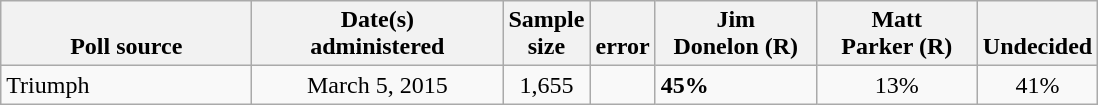<table class="wikitable">
<tr valign= bottom>
<th style="width:160px;">Poll source</th>
<th style="width:160px;">Date(s)<br>administered</th>
<th class=small>Sample<br>size</th>
<th><small></small><br>error</th>
<th style="width:100px;">Jim<br>Donelon (R)</th>
<th style="width:100px;">Matt<br>Parker (R)</th>
<th style="width:40px;">Undecided</th>
</tr>
<tr>
<td>Triumph</td>
<td align=center>March 5, 2015</td>
<td align=center>1,655</td>
<td align=center></td>
<td><strong>45%</strong></td>
<td align=center>13%</td>
<td align=center>41%</td>
</tr>
</table>
